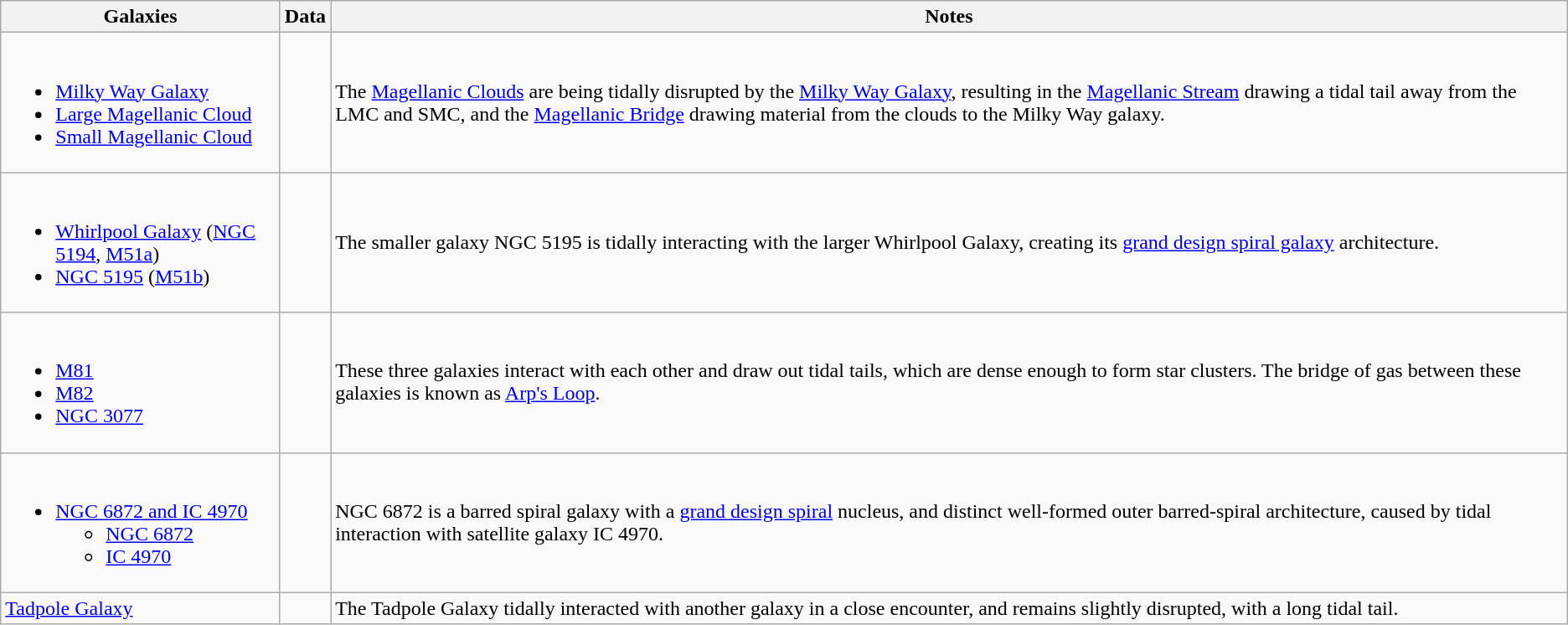<table class="wikitable">
<tr>
<th>Galaxies</th>
<th>Data</th>
<th>Notes</th>
</tr>
<tr>
<td><br><ul><li><a href='#'>Milky Way Galaxy</a></li><li><a href='#'>Large Magellanic Cloud</a></li><li><a href='#'>Small Magellanic Cloud</a></li></ul></td>
<td></td>
<td>The <a href='#'>Magellanic Clouds</a> are being tidally disrupted by the <a href='#'>Milky Way Galaxy</a>, resulting in the <a href='#'>Magellanic Stream</a> drawing a tidal tail away from the LMC and SMC, and the <a href='#'>Magellanic Bridge</a> drawing material from the clouds to the Milky Way galaxy.</td>
</tr>
<tr>
<td><br><ul><li><a href='#'>Whirlpool Galaxy</a> (<a href='#'>NGC 5194</a>, <a href='#'>M51a</a>)</li><li><a href='#'>NGC 5195</a> (<a href='#'>M51b</a>)</li></ul></td>
<td></td>
<td>The smaller galaxy NGC 5195 is tidally interacting with the larger Whirlpool Galaxy, creating its <a href='#'>grand design spiral galaxy</a> architecture.</td>
</tr>
<tr>
<td><br><ul><li><a href='#'>M81</a></li><li><a href='#'>M82</a></li><li><a href='#'>NGC 3077</a></li></ul></td>
<td></td>
<td>These three galaxies interact with each other and draw out tidal tails, which are dense enough to form star clusters. The bridge of gas between these galaxies is known as <a href='#'>Arp's Loop</a>.</td>
</tr>
<tr>
<td><br><ul><li><a href='#'>NGC 6872 and IC 4970</a><ul><li><a href='#'>NGC 6872</a></li><li><a href='#'>IC 4970</a></li></ul></li></ul></td>
<td></td>
<td>NGC 6872 is a barred spiral galaxy with a <a href='#'>grand design spiral</a> nucleus, and distinct well-formed outer barred-spiral architecture, caused by tidal interaction with satellite galaxy IC 4970.</td>
</tr>
<tr>
<td><a href='#'>Tadpole Galaxy</a></td>
<td></td>
<td>The Tadpole Galaxy tidally interacted with another galaxy in a close encounter, and remains slightly disrupted, with a long tidal tail.</td>
</tr>
</table>
